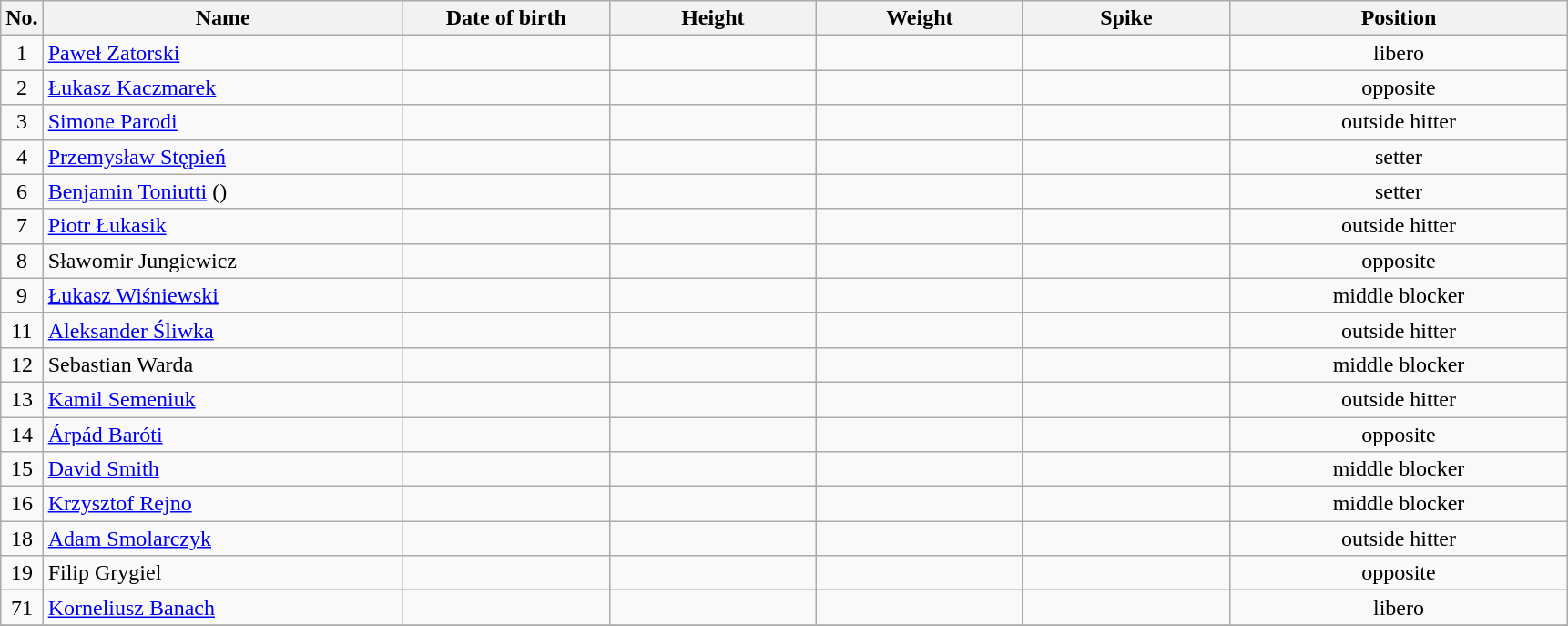<table class="wikitable sortable" style="font-size:100%; text-align:center;">
<tr>
<th>No.</th>
<th style="width:16em">Name</th>
<th style="width:9em">Date of birth</th>
<th style="width:9em">Height</th>
<th style="width:9em">Weight</th>
<th style="width:9em">Spike</th>
<th style="width:15em">Position</th>
</tr>
<tr>
<td>1</td>
<td align=left> <a href='#'>Paweł Zatorski</a></td>
<td align=right></td>
<td></td>
<td></td>
<td></td>
<td>libero</td>
</tr>
<tr>
<td>2</td>
<td align=left> <a href='#'>Łukasz Kaczmarek</a></td>
<td align=right></td>
<td></td>
<td></td>
<td></td>
<td>opposite</td>
</tr>
<tr>
<td>3</td>
<td align=left> <a href='#'>Simone Parodi</a></td>
<td align=right></td>
<td></td>
<td></td>
<td></td>
<td>outside hitter</td>
</tr>
<tr>
<td>4</td>
<td align=left> <a href='#'>Przemysław Stępień</a></td>
<td align=right></td>
<td></td>
<td></td>
<td></td>
<td>setter</td>
</tr>
<tr>
<td>6</td>
<td align=left> <a href='#'>Benjamin Toniutti</a> ()</td>
<td align=right></td>
<td></td>
<td></td>
<td></td>
<td>setter</td>
</tr>
<tr>
<td>7</td>
<td align=left> <a href='#'>Piotr Łukasik</a></td>
<td align=right></td>
<td></td>
<td></td>
<td></td>
<td>outside hitter</td>
</tr>
<tr>
<td>8</td>
<td align=left> Sławomir Jungiewicz</td>
<td align="right"></td>
<td></td>
<td></td>
<td></td>
<td>opposite</td>
</tr>
<tr>
<td>9</td>
<td align=left> <a href='#'>Łukasz Wiśniewski</a></td>
<td align=right></td>
<td></td>
<td></td>
<td></td>
<td>middle blocker</td>
</tr>
<tr>
<td>11</td>
<td align=left> <a href='#'>Aleksander Śliwka</a></td>
<td align=right></td>
<td></td>
<td></td>
<td></td>
<td>outside hitter</td>
</tr>
<tr>
<td>12</td>
<td align=left> Sebastian Warda</td>
<td align="right"></td>
<td></td>
<td></td>
<td></td>
<td>middle blocker</td>
</tr>
<tr>
<td>13</td>
<td align=left> <a href='#'>Kamil Semeniuk</a></td>
<td align=right></td>
<td></td>
<td></td>
<td></td>
<td>outside hitter</td>
</tr>
<tr>
<td>14</td>
<td align=left> <a href='#'>Árpád Baróti</a></td>
<td align=right></td>
<td></td>
<td></td>
<td></td>
<td>opposite</td>
</tr>
<tr>
<td>15</td>
<td align=left> <a href='#'>David Smith</a></td>
<td align=right></td>
<td></td>
<td></td>
<td></td>
<td>middle blocker</td>
</tr>
<tr>
<td>16</td>
<td align=left> <a href='#'>Krzysztof Rejno</a></td>
<td align=right></td>
<td></td>
<td></td>
<td></td>
<td>middle blocker</td>
</tr>
<tr>
<td>18</td>
<td align=left> <a href='#'>Adam Smolarczyk</a></td>
<td align=right></td>
<td></td>
<td></td>
<td></td>
<td>outside hitter</td>
</tr>
<tr>
<td>19</td>
<td align=left> Filip Grygiel</td>
<td align="right"></td>
<td></td>
<td></td>
<td></td>
<td>opposite</td>
</tr>
<tr>
<td>71</td>
<td align=left> <a href='#'>Korneliusz Banach</a></td>
<td align=right></td>
<td></td>
<td></td>
<td></td>
<td>libero</td>
</tr>
<tr>
</tr>
</table>
